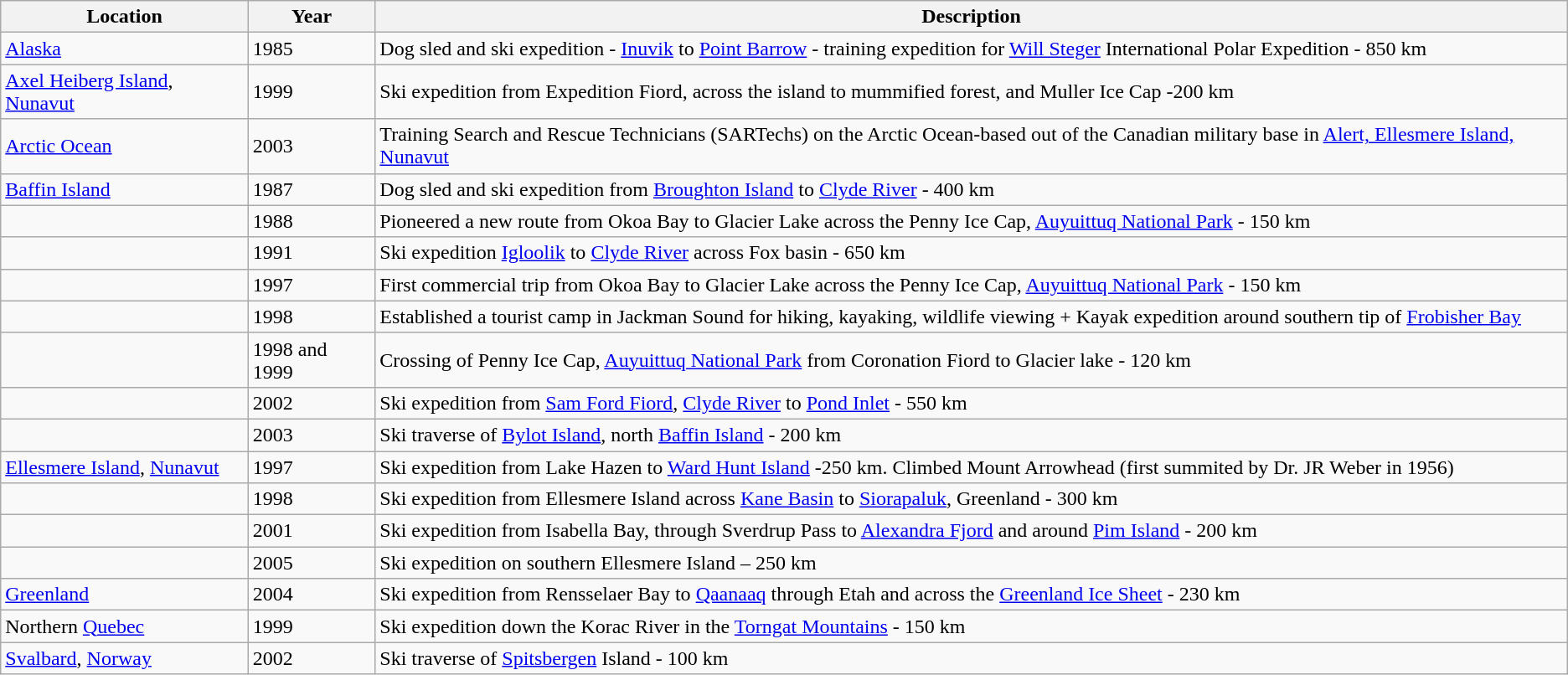<table class="wikitable">
<tr>
<th>Location</th>
<th>Year</th>
<th>Description</th>
</tr>
<tr>
<td><a href='#'>Alaska</a></td>
<td>1985</td>
<td align="left">Dog sled and ski expedition - <a href='#'>Inuvik</a> to <a href='#'>Point Barrow</a> - training expedition for <a href='#'>Will Steger</a> International Polar Expedition - 850 km</td>
</tr>
<tr>
<td><a href='#'>Axel Heiberg Island</a>, <a href='#'>Nunavut</a></td>
<td>1999</td>
<td align="left">Ski expedition from Expedition Fiord, across the island to mummified forest, and Muller Ice Cap -200 km</td>
</tr>
<tr>
<td><a href='#'>Arctic Ocean</a></td>
<td>2003</td>
<td align="left">Training Search and Rescue Technicians (SARTechs) on the Arctic Ocean-based out of the Canadian military base in <a href='#'>Alert, Ellesmere Island, Nunavut</a></td>
</tr>
<tr>
<td><a href='#'>Baffin Island</a></td>
<td>1987</td>
<td align="left">Dog sled and ski expedition from <a href='#'>Broughton Island</a> to <a href='#'>Clyde River</a> - 400 km</td>
</tr>
<tr>
<td></td>
<td>1988</td>
<td align="left">Pioneered a new route from Okoa Bay to Glacier Lake across the Penny Ice Cap, <a href='#'>Auyuittuq National Park</a> - 150 km</td>
</tr>
<tr>
<td></td>
<td>1991</td>
<td align="left">Ski expedition <a href='#'>Igloolik</a> to <a href='#'>Clyde River</a> across Fox basin - 650 km</td>
</tr>
<tr>
<td></td>
<td>1997</td>
<td align="left">First commercial trip from Okoa Bay to Glacier Lake across the Penny Ice Cap, <a href='#'>Auyuittuq National Park</a> - 150 km</td>
</tr>
<tr>
<td></td>
<td>1998</td>
<td align="left">Established a tourist camp in Jackman Sound for hiking, kayaking, wildlife viewing + Kayak expedition around southern tip of <a href='#'>Frobisher Bay</a></td>
</tr>
<tr>
<td></td>
<td>1998 and 1999</td>
<td align="left">Crossing of Penny Ice Cap, <a href='#'>Auyuittuq National Park</a> from Coronation Fiord to Glacier lake - 120 km</td>
</tr>
<tr>
<td></td>
<td>2002</td>
<td align="left">Ski expedition from <a href='#'>Sam Ford Fiord</a>, <a href='#'>Clyde River</a> to <a href='#'>Pond Inlet</a> - 550 km</td>
</tr>
<tr>
<td></td>
<td>2003</td>
<td align="left">Ski traverse of <a href='#'>Bylot Island</a>, north <a href='#'>Baffin Island</a> - 200 km</td>
</tr>
<tr>
<td><a href='#'>Ellesmere Island</a>, <a href='#'>Nunavut</a></td>
<td>1997</td>
<td align="left">Ski expedition from Lake Hazen to <a href='#'>Ward Hunt Island</a> -250 km. Climbed Mount Arrowhead (first summited by Dr. JR Weber in 1956)</td>
</tr>
<tr>
<td></td>
<td>1998</td>
<td align="left">Ski expedition from Ellesmere Island across <a href='#'>Kane Basin</a> to <a href='#'>Siorapaluk</a>, Greenland - 300 km</td>
</tr>
<tr>
<td></td>
<td>2001</td>
<td align="left">Ski expedition from Isabella Bay, through Sverdrup Pass to <a href='#'>Alexandra Fjord</a> and around <a href='#'>Pim Island</a> - 200 km</td>
</tr>
<tr>
<td></td>
<td>2005</td>
<td align="left">Ski expedition on southern Ellesmere Island – 250 km</td>
</tr>
<tr>
<td><a href='#'>Greenland</a></td>
<td>2004</td>
<td align="left">Ski expedition from Rensselaer Bay to <a href='#'>Qaanaaq</a> through Etah and across the <a href='#'>Greenland Ice Sheet</a> - 230 km</td>
</tr>
<tr>
<td>Northern <a href='#'>Quebec</a></td>
<td>1999</td>
<td align="left">Ski expedition down the Korac River in the <a href='#'>Torngat Mountains</a> - 150 km</td>
</tr>
<tr>
<td><a href='#'>Svalbard</a>, <a href='#'>Norway</a></td>
<td>2002</td>
<td align="left">Ski traverse of <a href='#'>Spitsbergen</a> Island - 100 km</td>
</tr>
</table>
